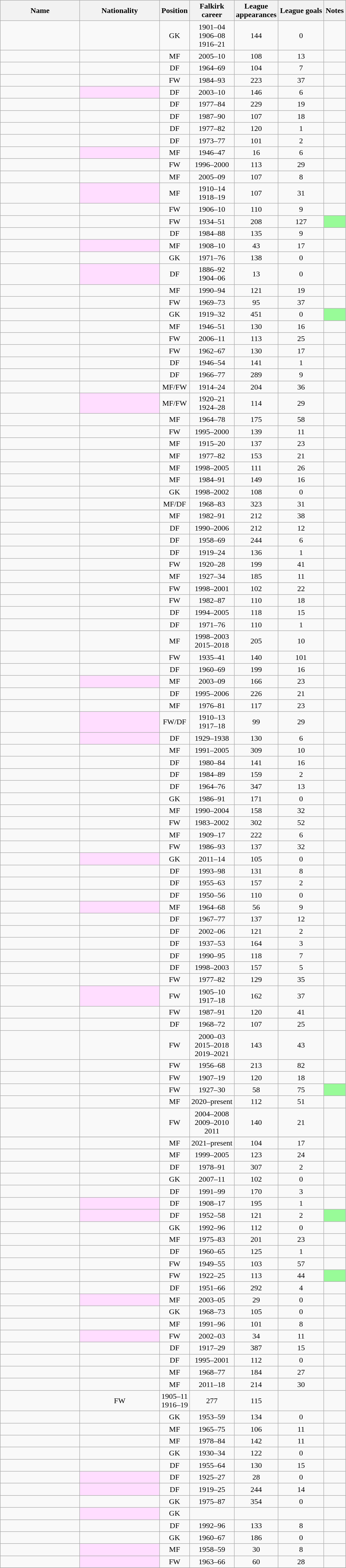<table class="wikitable sortable" style="text-align: center;">
<tr>
<th style="width:10em">Name</th>
<th style="width:10em">Nationality</th>
<th>Position<br></th>
<th>Falkirk <br>career</th>
<th>League <br>appearances</th>
<th>League goals</th>
<th class="unsortable">Notes</th>
</tr>
<tr>
<td align="left"></td>
<td align="left"></td>
<td>GK</td>
<td>1901–04<br>1906–08<br>1916–21</td>
<td>144</td>
<td>0</td>
<td></td>
</tr>
<tr>
<td align="left"></td>
<td align="left"></td>
<td>MF</td>
<td>2005–10</td>
<td>108</td>
<td>13</td>
<td></td>
</tr>
<tr>
<td align="left"></td>
<td align="left"></td>
<td>DF</td>
<td>1964–69</td>
<td>104</td>
<td>7</td>
<td></td>
</tr>
<tr>
<td align="left"></td>
<td align="left"></td>
<td>FW</td>
<td>1984–93</td>
<td>223</td>
<td>37</td>
<td></td>
</tr>
<tr>
<td align="left"></td>
<td style="background:#FFDDFF; color:black" align="left"></td>
<td>DF</td>
<td>2003–10</td>
<td>146</td>
<td>6</td>
<td></td>
</tr>
<tr>
<td align="left"></td>
<td align="left"></td>
<td>DF</td>
<td>1977–84</td>
<td>229</td>
<td>19</td>
<td></td>
</tr>
<tr>
<td align="left"></td>
<td align="left"></td>
<td>DF</td>
<td>1987–90</td>
<td>107</td>
<td>18</td>
<td></td>
</tr>
<tr>
<td align="left"></td>
<td align="left"></td>
<td>DF</td>
<td>1977–82</td>
<td>120</td>
<td>1</td>
<td></td>
</tr>
<tr>
<td align="left"></td>
<td align="left"></td>
<td>DF</td>
<td>1973–77</td>
<td>101</td>
<td>2</td>
<td></td>
</tr>
<tr>
<td align="left"></td>
<td style="background:#FFDDFF; color:black" align="left"></td>
<td>MF</td>
<td>1946–47</td>
<td>16</td>
<td>6</td>
<td></td>
</tr>
<tr>
<td align="left"></td>
<td align="left"></td>
<td>FW</td>
<td>1996–2000</td>
<td>113</td>
<td>29</td>
<td></td>
</tr>
<tr>
<td align="left"></td>
<td align="left"></td>
<td>MF</td>
<td>2005–09</td>
<td>107</td>
<td>8</td>
<td></td>
</tr>
<tr>
<td align="left"></td>
<td style="background:#FFDDFF; color:black" align="left"></td>
<td>MF</td>
<td>1910–14<br>1918–19</td>
<td>107</td>
<td>31</td>
<td></td>
</tr>
<tr>
<td align="left"></td>
<td align="left"></td>
<td>FW</td>
<td>1906–10</td>
<td>110</td>
<td>9</td>
<td></td>
</tr>
<tr>
<td align="left"></td>
<td align="left"></td>
<td>FW</td>
<td>1934–51</td>
<td>208</td>
<td>127</td>
<td style="background:#98FB98; color:black"></td>
</tr>
<tr>
<td align="left"></td>
<td align="left"></td>
<td>DF</td>
<td>1984–88</td>
<td>135</td>
<td>9</td>
<td></td>
</tr>
<tr>
<td align="left"></td>
<td style="background:#FFDDFF; color:black" align="left"></td>
<td>MF</td>
<td>1908–10</td>
<td>43</td>
<td>17</td>
<td></td>
</tr>
<tr>
<td align="left"></td>
<td align="left"></td>
<td>GK</td>
<td>1971–76</td>
<td>138</td>
<td>0</td>
<td></td>
</tr>
<tr>
<td align="left"></td>
<td style="background:#FFDDFF; color:black" align="left"></td>
<td>DF</td>
<td>1886–92<br>1904–06</td>
<td>13</td>
<td>0</td>
<td></td>
</tr>
<tr>
<td align="left"></td>
<td align="left"></td>
<td>MF</td>
<td>1990–94</td>
<td>121</td>
<td>19</td>
<td></td>
</tr>
<tr>
<td align="left"></td>
<td align="left"></td>
<td>FW</td>
<td>1969–73</td>
<td>95</td>
<td>37</td>
<td></td>
</tr>
<tr>
<td align="left"></td>
<td align="left"></td>
<td>GK</td>
<td>1919–32</td>
<td>451</td>
<td>0</td>
<td style="background:#98FB98; color:black"></td>
</tr>
<tr>
<td align="left"></td>
<td align="left"></td>
<td>MF</td>
<td>1946–51</td>
<td>130</td>
<td>16</td>
<td></td>
</tr>
<tr>
<td align="left"></td>
<td align="left"></td>
<td>FW</td>
<td>2006–11</td>
<td>113</td>
<td>25</td>
<td></td>
</tr>
<tr>
<td align="left"></td>
<td align="left"></td>
<td>FW</td>
<td>1962–67</td>
<td>130</td>
<td>17</td>
<td></td>
</tr>
<tr>
<td align="left"></td>
<td align="left"></td>
<td>DF</td>
<td>1946–54</td>
<td>141</td>
<td>1</td>
<td></td>
</tr>
<tr>
<td align="left"></td>
<td align="left"></td>
<td>DF</td>
<td>1966–77</td>
<td>289</td>
<td>9</td>
<td></td>
</tr>
<tr>
<td align="left"></td>
<td align="left"></td>
<td>MF/FW</td>
<td>1914–24</td>
<td>204</td>
<td>36</td>
<td></td>
</tr>
<tr>
<td align="left"></td>
<td style="background:#FFDDFF; color:black" align="left"></td>
<td>MF/FW</td>
<td>1920–21<br>1924–28</td>
<td>114</td>
<td>29</td>
<td></td>
</tr>
<tr>
<td align="left"></td>
<td align="left"></td>
<td>MF</td>
<td>1964–78</td>
<td>175</td>
<td>58</td>
<td></td>
</tr>
<tr>
<td align="left"></td>
<td align="left"></td>
<td>FW</td>
<td>1995–2000</td>
<td>139</td>
<td>11</td>
<td></td>
</tr>
<tr>
<td align="left"></td>
<td align="left"></td>
<td>MF</td>
<td>1915–20</td>
<td>137</td>
<td>23</td>
<td></td>
</tr>
<tr>
<td align="left"></td>
<td align="left"></td>
<td>MF</td>
<td>1977–82</td>
<td>153</td>
<td>21</td>
<td></td>
</tr>
<tr>
<td align="left"></td>
<td align="left"></td>
<td>MF</td>
<td>1998–2005</td>
<td>111</td>
<td>26</td>
<td></td>
</tr>
<tr>
<td align="left"></td>
<td align="left"></td>
<td>MF</td>
<td>1984–91</td>
<td>149</td>
<td>16</td>
<td></td>
</tr>
<tr>
<td align="left"></td>
<td align="left"></td>
<td>GK</td>
<td>1998–2002</td>
<td>108</td>
<td>0</td>
<td></td>
</tr>
<tr>
<td align="left"></td>
<td align="left"></td>
<td>MF/DF</td>
<td>1968–83</td>
<td>323</td>
<td>31</td>
<td></td>
</tr>
<tr>
<td align="left"></td>
<td align="left"></td>
<td>MF</td>
<td>1982–91</td>
<td>212</td>
<td>38</td>
<td></td>
</tr>
<tr>
<td align="left"></td>
<td align="left"></td>
<td>DF</td>
<td>1990–2006</td>
<td>212</td>
<td>12</td>
<td></td>
</tr>
<tr>
<td align="left"></td>
<td align="left"></td>
<td>DF</td>
<td>1958–69</td>
<td>244</td>
<td>6</td>
<td></td>
</tr>
<tr>
<td align="left"></td>
<td align="left"></td>
<td>DF</td>
<td>1919–24</td>
<td>136</td>
<td>1</td>
<td></td>
</tr>
<tr>
<td align="left"></td>
<td align="left"></td>
<td>FW</td>
<td>1920–28</td>
<td>199</td>
<td>41</td>
<td></td>
</tr>
<tr>
<td align="left"></td>
<td align="left"></td>
<td>MF</td>
<td>1927–34</td>
<td>185</td>
<td>11</td>
<td></td>
</tr>
<tr>
<td align="left"></td>
<td align="left"></td>
<td>FW</td>
<td>1998–2001</td>
<td>102</td>
<td>22</td>
<td></td>
</tr>
<tr>
<td align="left"></td>
<td align="left"></td>
<td>FW</td>
<td>1982–87</td>
<td>110</td>
<td>18</td>
<td></td>
</tr>
<tr>
<td align="left"></td>
<td align="left"></td>
<td>DF</td>
<td>1994–2005</td>
<td>118</td>
<td>15</td>
<td></td>
</tr>
<tr>
<td align="left"></td>
<td align="left"></td>
<td>DF</td>
<td>1971–76</td>
<td>110</td>
<td>1</td>
<td></td>
</tr>
<tr>
<td align="left"></td>
<td align="left"></td>
<td>MF</td>
<td>1998–2003<br>2015–2018</td>
<td>205</td>
<td>10</td>
<td></td>
</tr>
<tr>
<td align="left"></td>
<td align="left"></td>
<td>FW</td>
<td>1935–41</td>
<td>140</td>
<td>101</td>
<td></td>
</tr>
<tr>
<td align="left"></td>
<td align="left"></td>
<td>DF</td>
<td>1960–69</td>
<td>199</td>
<td>16</td>
<td></td>
</tr>
<tr>
<td align="left"></td>
<td style="background:#FFDDFF; color:black" align="left"></td>
<td>MF</td>
<td>2003–09</td>
<td>166</td>
<td>23</td>
<td></td>
</tr>
<tr>
<td align="left"></td>
<td align="left"></td>
<td>DF</td>
<td>1995–2006</td>
<td>226</td>
<td>21</td>
<td></td>
</tr>
<tr>
<td align="left"></td>
<td align="left"></td>
<td>MF</td>
<td>1976–81</td>
<td>117</td>
<td>23</td>
<td></td>
</tr>
<tr>
<td align="left"></td>
<td style="background:#FFDDFF; color:black" align="left"></td>
<td>FW/DF</td>
<td>1910–13<br>1917–18</td>
<td>99</td>
<td>29</td>
<td></td>
</tr>
<tr>
<td align="left"></td>
<td style="background:#FFDDFF; color:black" align="left"></td>
<td>DF</td>
<td>1929–1938</td>
<td>130</td>
<td>6</td>
<td></td>
</tr>
<tr>
<td align="left"></td>
<td align="left"></td>
<td>MF</td>
<td>1991–2005</td>
<td>309</td>
<td>10</td>
<td></td>
</tr>
<tr>
<td align="left"></td>
<td align="left"></td>
<td>DF</td>
<td>1980–84</td>
<td>141</td>
<td>16</td>
<td></td>
</tr>
<tr>
<td align="left"></td>
<td align="left"></td>
<td>DF</td>
<td>1984–89</td>
<td>159</td>
<td>2</td>
<td></td>
</tr>
<tr>
<td align="left"></td>
<td align="left"></td>
<td>DF</td>
<td>1964–76</td>
<td>347</td>
<td>13</td>
<td></td>
</tr>
<tr>
<td align="left"></td>
<td align="left"></td>
<td>GK</td>
<td>1986–91</td>
<td>171</td>
<td>0</td>
<td></td>
</tr>
<tr>
<td align="left"></td>
<td align="left"></td>
<td>MF</td>
<td>1990–2004</td>
<td>158</td>
<td>32</td>
<td></td>
</tr>
<tr>
<td align="left"></td>
<td align="left"></td>
<td>FW</td>
<td>1983–2002</td>
<td>302</td>
<td>52</td>
<td></td>
</tr>
<tr>
<td align="left"></td>
<td align="left"></td>
<td>MF</td>
<td>1909–17</td>
<td>222</td>
<td>6</td>
<td></td>
</tr>
<tr>
<td align="left"></td>
<td align="left"></td>
<td>FW</td>
<td>1986–93</td>
<td>137</td>
<td>32</td>
<td></td>
</tr>
<tr>
<td align="left"></td>
<td style="background:#FFDDFF; color:black" align="left"></td>
<td>GK</td>
<td>2011–14</td>
<td>105</td>
<td>0</td>
<td></td>
</tr>
<tr>
<td align="left"></td>
<td align="left"></td>
<td>DF</td>
<td>1993–98</td>
<td>131</td>
<td>8</td>
<td></td>
</tr>
<tr>
<td align="left"></td>
<td align="left"></td>
<td>DF</td>
<td>1955–63</td>
<td>157</td>
<td>2</td>
<td></td>
</tr>
<tr>
<td align="left"></td>
<td align="left"></td>
<td>DF</td>
<td>1950–56</td>
<td>110</td>
<td>0</td>
<td></td>
</tr>
<tr>
<td align="left"></td>
<td style="background:#FFDDFF; color:black" align="left"></td>
<td>MF</td>
<td>1964–68</td>
<td>56</td>
<td>9</td>
<td></td>
</tr>
<tr>
<td align="left"></td>
<td align="left"></td>
<td>DF</td>
<td>1967–77</td>
<td>137</td>
<td>12</td>
<td></td>
</tr>
<tr>
<td align="left"></td>
<td align="left"></td>
<td>DF</td>
<td>2002–06</td>
<td>121</td>
<td>2</td>
<td></td>
</tr>
<tr>
<td align="left"></td>
<td align="left"></td>
<td>DF</td>
<td>1937–53</td>
<td>164</td>
<td>3</td>
<td></td>
</tr>
<tr>
<td align="left"></td>
<td align="left"></td>
<td>DF</td>
<td>1990–95</td>
<td>118</td>
<td>7</td>
<td></td>
</tr>
<tr>
<td align="left"></td>
<td align="left"></td>
<td>DF</td>
<td>1998–2003</td>
<td>157</td>
<td>5</td>
<td></td>
</tr>
<tr>
<td align="left"></td>
<td align="left"></td>
<td>FW</td>
<td>1977–82</td>
<td>129</td>
<td>35</td>
<td></td>
</tr>
<tr>
<td align="left"></td>
<td style="background:#FFDDFF; color:black" align="left"></td>
<td>FW</td>
<td>1905–10<br>1917–18</td>
<td>162</td>
<td>37</td>
<td></td>
</tr>
<tr>
<td align="left"></td>
<td align="left"></td>
<td>FW</td>
<td>1987–91</td>
<td>120</td>
<td>41</td>
<td></td>
</tr>
<tr>
<td align="left"></td>
<td align="left"></td>
<td>DF</td>
<td>1968–72</td>
<td>107</td>
<td>25</td>
<td></td>
</tr>
<tr>
<td align="left"></td>
<td align="left"></td>
<td>FW</td>
<td>2000–03 <br>2015–2018 <br>2019–2021</td>
<td>143</td>
<td>43</td>
<td></td>
</tr>
<tr>
<td align="left"></td>
<td align="left"></td>
<td>FW</td>
<td>1956–68</td>
<td>213</td>
<td>82</td>
<td></td>
</tr>
<tr>
<td align="left"></td>
<td align="left"></td>
<td>FW</td>
<td>1907–19</td>
<td>120</td>
<td>18</td>
<td></td>
</tr>
<tr>
<td align="left"></td>
<td align="left"></td>
<td>FW</td>
<td>1927–30</td>
<td>58</td>
<td>75</td>
<td style="background:#98FB98; color:black"></td>
</tr>
<tr>
<td align="left"><strong></strong></td>
<td align="left"></td>
<td>MF</td>
<td>2020–present</td>
<td>112</td>
<td>51</td>
<td></td>
</tr>
<tr>
<td align="left"></td>
<td align="left"></td>
<td>FW</td>
<td>2004–2008 <br>2009–2010 <br>2011</td>
<td>140</td>
<td>21</td>
<td></td>
</tr>
<tr>
</tr>
<tr>
<td align="left"><strong></strong></td>
<td align="left"></td>
<td>MF</td>
<td>2021–present</td>
<td>104</td>
<td>17</td>
<td></td>
</tr>
<tr>
<td align="left"></td>
<td align="left"></td>
<td>MF</td>
<td>1999–2005</td>
<td>123</td>
<td>24</td>
<td></td>
</tr>
<tr>
<td align="left"></td>
<td align="left"></td>
<td>DF</td>
<td>1978–91</td>
<td>307</td>
<td>2</td>
<td></td>
</tr>
<tr>
<td align="left"></td>
<td align="left"></td>
<td>GK</td>
<td>2007–11</td>
<td>102</td>
<td>0</td>
<td></td>
</tr>
<tr>
<td align="left"></td>
<td align="left"></td>
<td>DF</td>
<td>1991–99</td>
<td>170</td>
<td>3</td>
<td></td>
</tr>
<tr>
<td align="left"></td>
<td style="background:#FFDDFF; color:black" align="left"></td>
<td>DF</td>
<td>1908–17</td>
<td>195</td>
<td>1</td>
<td></td>
</tr>
<tr>
<td align="left"></td>
<td style="background:#FFDDFF; color:black" align="left"></td>
<td>DF</td>
<td>1952–58</td>
<td>121</td>
<td>2</td>
<td style="background:#98FB98; color:black"></td>
</tr>
<tr>
<td align="left"></td>
<td align="left"></td>
<td>GK</td>
<td>1992–96</td>
<td>112</td>
<td>0</td>
<td></td>
</tr>
<tr>
<td align="left"></td>
<td align="left"></td>
<td>MF</td>
<td>1975–83</td>
<td>201</td>
<td>23</td>
<td></td>
</tr>
<tr>
<td align="left"></td>
<td align="left"></td>
<td>DF</td>
<td>1960–65</td>
<td>125</td>
<td>1</td>
<td></td>
</tr>
<tr>
<td align="left"></td>
<td align="left"></td>
<td>FW</td>
<td>1949–55</td>
<td>103</td>
<td>57</td>
<td></td>
</tr>
<tr>
<td align="left"></td>
<td align="left"></td>
<td>FW</td>
<td>1922–25</td>
<td>113</td>
<td>44</td>
<td style="background:#98FB98; color:black"></td>
</tr>
<tr>
<td align="left"></td>
<td align="left"></td>
<td>DF</td>
<td>1951–66</td>
<td>292</td>
<td>4</td>
<td></td>
</tr>
<tr>
<td align="left"></td>
<td style="background:#FFDDFF; color:black" align="left"></td>
<td>MF</td>
<td>2003–05</td>
<td>29</td>
<td>0</td>
<td></td>
</tr>
<tr>
<td align="left"></td>
<td align="left"></td>
<td>GK</td>
<td>1968–73</td>
<td>105</td>
<td>0</td>
<td></td>
</tr>
<tr>
<td align="left"></td>
<td align="left"></td>
<td>MF</td>
<td>1991–96</td>
<td>101</td>
<td>8</td>
<td></td>
</tr>
<tr>
<td align="left"></td>
<td style="background:#FFDDFF; color:black" align="left"></td>
<td>FW</td>
<td>2002–03</td>
<td>34</td>
<td>11</td>
<td></td>
</tr>
<tr>
<td align="left"></td>
<td align="left"></td>
<td>DF</td>
<td>1917–29</td>
<td>387</td>
<td>15</td>
<td></td>
</tr>
<tr>
<td align="left"></td>
<td align="left"></td>
<td>DF</td>
<td>1995–2001</td>
<td>112</td>
<td>0</td>
<td></td>
</tr>
<tr>
<td align="left"></td>
<td align="left"></td>
<td>MF</td>
<td>1968–77</td>
<td>184</td>
<td>27</td>
<td></td>
</tr>
<tr>
<td align="left"></td>
<td align="left"></td>
<td>MF</td>
<td>2011–18</td>
<td>214</td>
<td>30</td>
<td></td>
</tr>
<tr |align="left"|>
<td align="left"></td>
<td>FW</td>
<td>1905–11<br>1916–19</td>
<td>277</td>
<td>115</td>
<td></td>
</tr>
<tr>
<td align="left"></td>
<td align="left"></td>
<td>GK</td>
<td>1953–59</td>
<td>134</td>
<td>0</td>
<td></td>
</tr>
<tr>
<td align="left"></td>
<td align="left"></td>
<td>MF</td>
<td>1965–75</td>
<td>106</td>
<td>11</td>
<td></td>
</tr>
<tr>
<td align="left"></td>
<td align="left"></td>
<td>MF</td>
<td>1978–84</td>
<td>142</td>
<td>11</td>
<td></td>
</tr>
<tr>
<td align="left"></td>
<td align="left"></td>
<td>GK</td>
<td>1930–34</td>
<td>122</td>
<td>0</td>
<td></td>
</tr>
<tr>
<td align="left"></td>
<td align="left"></td>
<td>DF</td>
<td>1955–64</td>
<td>130</td>
<td>15</td>
<td></td>
</tr>
<tr>
<td align="left"></td>
<td style="background:#FFDDFF; color:black" align="left"></td>
<td>DF</td>
<td>1925–27</td>
<td>28</td>
<td>0</td>
<td></td>
</tr>
<tr>
<td align="left"></td>
<td style="background:#FFDDFF; color:black" align="left"></td>
<td>DF</td>
<td>1919–25</td>
<td>244</td>
<td>14</td>
<td></td>
</tr>
<tr>
<td align="left"></td>
<td align="left"></td>
<td>GK</td>
<td>1975–87</td>
<td>354</td>
<td>0</td>
<td></td>
</tr>
<tr>
<td align="left"></td>
<td style="background:#FFDDFF; color:black" align="left"></td>
<td>GK</td>
<td></td>
<td></td>
<td></td>
<td></td>
</tr>
<tr>
<td align="left"></td>
<td align="left"></td>
<td>DF</td>
<td>1992–96</td>
<td>133</td>
<td>8</td>
<td></td>
</tr>
<tr>
<td align="left"></td>
<td align="left"></td>
<td>GK</td>
<td>1960–67</td>
<td>186</td>
<td>0</td>
<td></td>
</tr>
<tr>
<td align="left"></td>
<td style="background:#FFDDFF; color:black" align="left"></td>
<td>MF</td>
<td>1958–59</td>
<td>30</td>
<td>8</td>
<td></td>
</tr>
<tr>
<td align="left"></td>
<td style="background:#FFDDFF; color:black" align="left"></td>
<td>FW</td>
<td>1963–66</td>
<td>60</td>
<td>28</td>
<td></td>
</tr>
<tr>
</tr>
</table>
